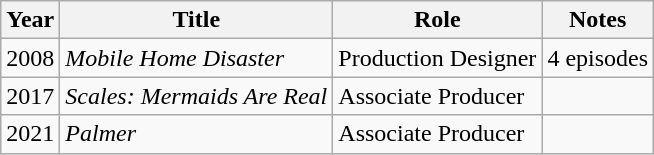<table class="wikitable">
<tr>
<th>Year</th>
<th>Title</th>
<th>Role</th>
<th>Notes</th>
</tr>
<tr>
<td>2008</td>
<td><em>Mobile Home Disaster</em></td>
<td>Production Designer</td>
<td>4 episodes</td>
</tr>
<tr>
<td>2017</td>
<td><em>Scales: Mermaids Are Real</em></td>
<td>Associate Producer</td>
<td></td>
</tr>
<tr>
<td>2021</td>
<td><em>Palmer</em></td>
<td>Associate Producer</td>
<td></td>
</tr>
</table>
